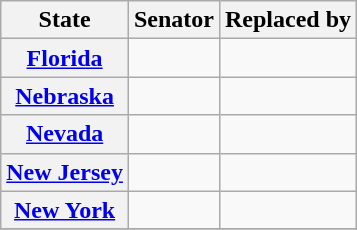<table class="wikitable sortable plainrowheaders">
<tr>
<th scope="col">State</th>
<th scope="col">Senator</th>
<th scope="col">Replaced by</th>
</tr>
<tr>
<th><a href='#'>Florida</a></th>
<td></td>
<td></td>
</tr>
<tr>
<th><a href='#'>Nebraska</a></th>
<td></td>
<td></td>
</tr>
<tr>
<th><a href='#'>Nevada</a></th>
<td></td>
<td></td>
</tr>
<tr>
<th><a href='#'>New Jersey</a></th>
<td></td>
<td></td>
</tr>
<tr>
<th><a href='#'>New York</a></th>
<td></td>
<td></td>
</tr>
<tr>
</tr>
</table>
